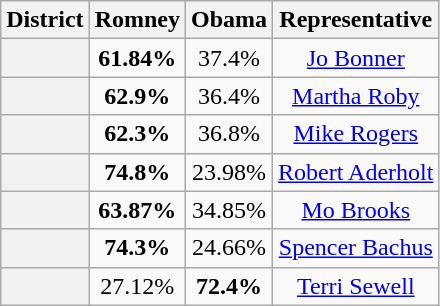<table class=wikitable>
<tr>
<th>District</th>
<th>Romney</th>
<th>Obama</th>
<th>Representative</th>
</tr>
<tr align=center>
<th></th>
<td><strong>61.84%</strong></td>
<td>37.4%</td>
<td><a href='#'>Jo Bonner</a></td>
</tr>
<tr align=center>
<th></th>
<td><strong>62.9%</strong></td>
<td>36.4%</td>
<td><a href='#'>Martha Roby</a></td>
</tr>
<tr align=center>
<th></th>
<td><strong>62.3%</strong></td>
<td>36.8%</td>
<td><a href='#'>Mike Rogers</a></td>
</tr>
<tr align=center>
<th></th>
<td><strong>74.8%</strong></td>
<td>23.98%</td>
<td><a href='#'>Robert Aderholt</a></td>
</tr>
<tr align=center>
<th></th>
<td><strong>63.87%</strong></td>
<td>34.85%</td>
<td><a href='#'>Mo Brooks</a></td>
</tr>
<tr align=center>
<th></th>
<td><strong>74.3%</strong></td>
<td>24.66%</td>
<td><a href='#'>Spencer Bachus</a></td>
</tr>
<tr align=center>
<th></th>
<td>27.12%</td>
<td><strong>72.4%</strong></td>
<td><a href='#'>Terri Sewell</a></td>
</tr>
</table>
